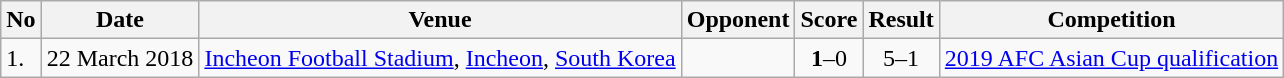<table class="wikitable" style="font-size:100%;">
<tr>
<th>No</th>
<th>Date</th>
<th>Venue</th>
<th>Opponent</th>
<th>Score</th>
<th>Result</th>
<th>Competition</th>
</tr>
<tr>
<td>1.</td>
<td>22 March 2018</td>
<td><a href='#'>Incheon Football Stadium</a>, <a href='#'>Incheon</a>, <a href='#'>South Korea</a></td>
<td></td>
<td align=center><strong>1</strong>–0</td>
<td align=center>5–1</td>
<td><a href='#'>2019 AFC Asian Cup qualification</a></td>
</tr>
</table>
